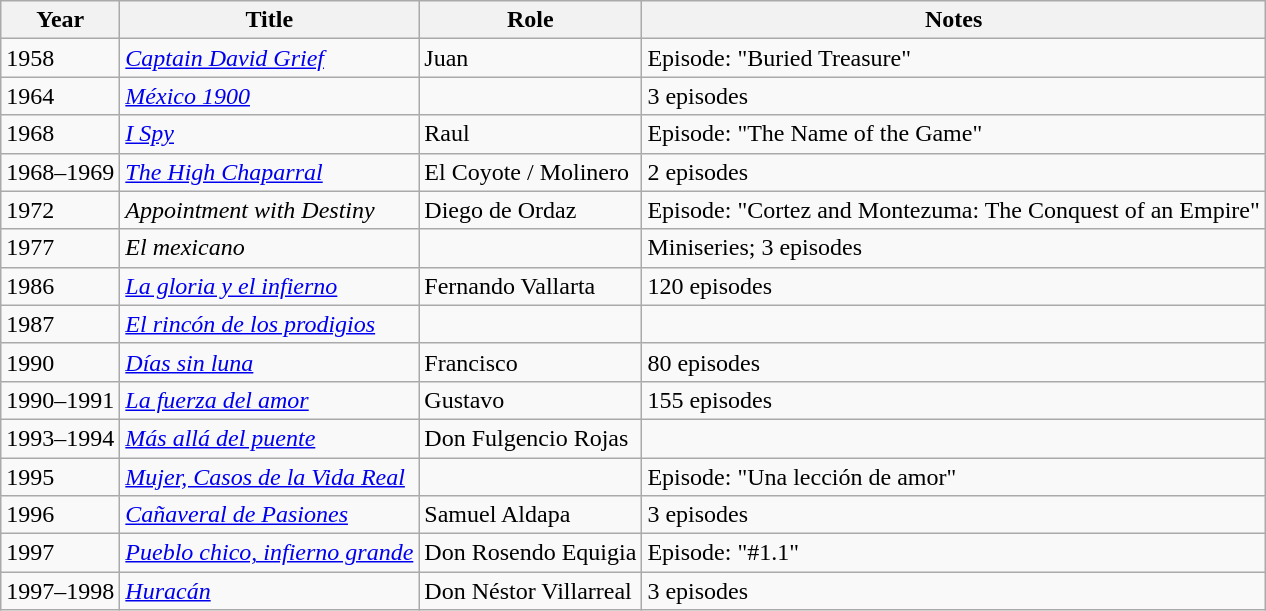<table class="wikitable sortable">
<tr>
<th>Year</th>
<th>Title</th>
<th>Role</th>
<th>Notes</th>
</tr>
<tr>
<td>1958</td>
<td><em><a href='#'>Captain David Grief</a></em></td>
<td>Juan</td>
<td>Episode: "Buried Treasure"</td>
</tr>
<tr>
<td>1964</td>
<td><em><a href='#'>México 1900</a></em></td>
<td></td>
<td>3 episodes</td>
</tr>
<tr>
<td>1968</td>
<td><em><a href='#'>I Spy</a></em></td>
<td>Raul</td>
<td>Episode: "The Name of the Game"</td>
</tr>
<tr>
<td>1968–1969</td>
<td><em><a href='#'>The High Chaparral</a></em></td>
<td>El Coyote / Molinero</td>
<td>2 episodes</td>
</tr>
<tr>
<td>1972</td>
<td><em>Appointment with Destiny</em></td>
<td>Diego de Ordaz</td>
<td>Episode: "Cortez and Montezuma: The Conquest of an Empire"</td>
</tr>
<tr>
<td>1977</td>
<td><em>El mexicano</em></td>
<td></td>
<td>Miniseries; 3 episodes</td>
</tr>
<tr>
<td>1986</td>
<td><em><a href='#'>La gloria y el infierno</a></em></td>
<td>Fernando Vallarta</td>
<td>120 episodes</td>
</tr>
<tr>
<td>1987</td>
<td><em><a href='#'>El rincón de los prodigios</a></em></td>
<td></td>
<td></td>
</tr>
<tr>
<td>1990</td>
<td><em><a href='#'>Días sin luna</a></em></td>
<td>Francisco</td>
<td>80 episodes</td>
</tr>
<tr>
<td>1990–1991</td>
<td><em><a href='#'>La fuerza del amor</a></em></td>
<td>Gustavo</td>
<td>155 episodes</td>
</tr>
<tr>
<td>1993–1994</td>
<td><em><a href='#'>Más allá del puente</a></em></td>
<td>Don Fulgencio Rojas</td>
<td></td>
</tr>
<tr>
<td>1995</td>
<td><em><a href='#'>Mujer, Casos de la Vida Real</a></em></td>
<td></td>
<td>Episode: "Una lección de amor"</td>
</tr>
<tr>
<td>1996</td>
<td><em><a href='#'>Cañaveral de Pasiones</a></em></td>
<td>Samuel Aldapa</td>
<td>3 episodes</td>
</tr>
<tr>
<td>1997</td>
<td><em><a href='#'>Pueblo chico, infierno grande</a></em></td>
<td>Don Rosendo Equigia</td>
<td>Episode: "#1.1"</td>
</tr>
<tr>
<td>1997–1998</td>
<td><em><a href='#'>Huracán</a></em></td>
<td>Don Néstor Villarreal</td>
<td>3 episodes</td>
</tr>
</table>
